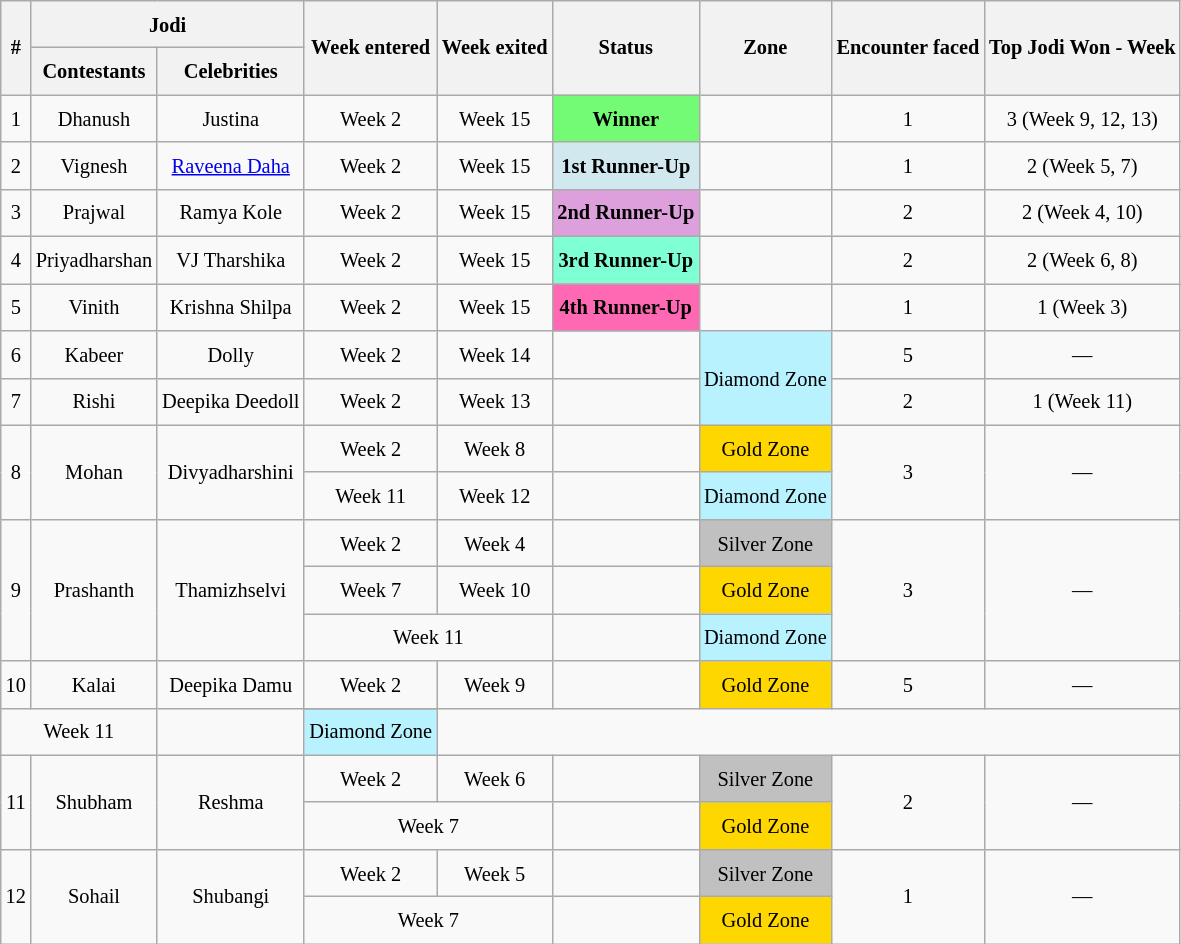<table class = "wikitable sortable" style=" text-align:center; font-size:85%;  line-height:25px; width:auto;">
<tr>
<th rowspan="2">#</th>
<th colspan="2">Jodi</th>
<th rowspan="2">Week entered</th>
<th rowspan="2">Week exited</th>
<th rowspan="2">Status</th>
<th rowspan="2">Zone</th>
<th rowspan="2">Encounter faced</th>
<th rowspan="2">Top Jodi Won - Week</th>
</tr>
<tr>
<th>Contestants</th>
<th scope="col">Celebrities</th>
</tr>
<tr>
<td>1</td>
<td>Dhanush</td>
<td>Justina</td>
<td>Week 2</td>
<td>Week 15</td>
<td style="background:#73FB76";><strong>Winner</strong></td>
<td></td>
<td>1</td>
<td>3 (Week 9, 12, 13)</td>
</tr>
<tr>
<td>2</td>
<td>Vignesh</td>
<td><a href='#'>Raveena Daha</a></td>
<td>Week 2</td>
<td>Week 15</td>
<td style="background:#D1E8EF;"><strong>1st Runner-Up</strong></td>
<td></td>
<td>1</td>
<td>2 (Week 5, 7)</td>
</tr>
<tr>
<td>3</td>
<td>Prajwal</td>
<td>Ramya Kole</td>
<td>Week 2</td>
<td>Week 15</td>
<td Style="background:#DDA0DD;"><strong>2nd Runner-Up</strong></td>
<td></td>
<td>2</td>
<td>2 (Week 4, 10)</td>
</tr>
<tr>
<td>4</td>
<td>Priyadharshan</td>
<td>VJ Tharshika</td>
<td>Week 2</td>
<td>Week 15</td>
<td Style="background:#7FFFD4;"><strong>3rd Runner-Up</strong></td>
<td></td>
<td>2</td>
<td>2 (Week 6, 8)</td>
</tr>
<tr>
<td>5</td>
<td>Vinith</td>
<td>Krishna Shilpa</td>
<td>Week 2</td>
<td>Week 15</td>
<td Style="background:#FF69B4;"><strong>4th Runner-Up</strong></td>
<td></td>
<td>1</td>
<td>1 (Week 3)</td>
</tr>
<tr>
<td>6</td>
<td>Kabeer</td>
<td>Dolly</td>
<td>Week 2</td>
<td>Week 14</td>
<td></td>
<td rowspan=2 style="background:#b9f2ff;">Diamond Zone</td>
<td>5</td>
<td>—</td>
</tr>
<tr>
<td>7</td>
<td>Rishi</td>
<td>Deepika Deedoll</td>
<td>Week 2</td>
<td>Week 13</td>
<td></td>
<td>2</td>
<td>1 (Week 11)</td>
</tr>
<tr>
<td rowspan=2>8</td>
<td rowspan=2>Mohan</td>
<td rowspan=2>Divyadharshini</td>
<td>Week 2</td>
<td>Week 8</td>
<td></td>
<td style="background:#ffd700;">Gold Zone</td>
<td rowspan=2>3</td>
<td rowspan=2>—</td>
</tr>
<tr>
<td>Week 11</td>
<td>Week 12</td>
<td></td>
<td style="background:#b9f2ff;">Diamond Zone</td>
</tr>
<tr>
<td rowspan=3>9</td>
<td rowspan=3>Prashanth</td>
<td rowspan=3>Thamizhselvi</td>
<td>Week 2</td>
<td>Week 4</td>
<td></td>
<td style ="background:#c0c0c0;">Silver Zone</td>
<td rowspan=3>3</td>
<td rowspan=3>—</td>
</tr>
<tr>
<td>Week 7</td>
<td>Week 10</td>
<td></td>
<td style="background:#ffd700;">Gold Zone</td>
</tr>
<tr>
<td colspan=2>Week 11</td>
<td></td>
<td style="background:#b9f2ff;">Diamond Zone</td>
</tr>
<tr>
<td rowspan=2>10</td>
<td rowspan=2>Kalai</td>
<td rowspan=2>Deepika Damu</td>
<td>Week 2</td>
<td>Week 9</td>
<td></td>
<td style="background:#ffd700;">Gold Zone</td>
<td rowspan=2>5</td>
<td rowspan=2>—</td>
</tr>
<tr>
</tr>
<tr>
<td colspan=2>Week 11</td>
<td></td>
<td style="background:#b9f2ff;">Diamond Zone</td>
</tr>
<tr>
<td rowspan=2>11</td>
<td rowspan=2>Shubham</td>
<td rowspan=2>Reshma</td>
<td>Week 2</td>
<td>Week 6</td>
<td></td>
<td style ="background:#c0c0c0;">Silver Zone</td>
<td rowspan=2>2</td>
<td rowspan=2>—</td>
</tr>
<tr>
<td colspan=2>Week 7</td>
<td></td>
<td style="background:#ffd700;">Gold Zone</td>
</tr>
<tr>
<td rowspan=2>12</td>
<td rowspan=2>Sohail</td>
<td rowspan=2>Shubangi</td>
<td>Week 2</td>
<td>Week 5</td>
<td></td>
<td style ="background:#c0c0c0;">Silver Zone</td>
<td rowspan=2>1</td>
<td rowspan=2>—</td>
</tr>
<tr>
<td colspan=2>Week 7</td>
<td></td>
<td style="background:#ffd700;">Gold Zone</td>
</tr>
</table>
